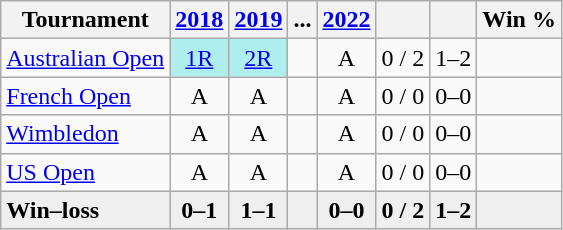<table class="wikitable" style="text-align:center">
<tr>
<th>Tournament</th>
<th><a href='#'>2018</a></th>
<th><a href='#'>2019</a></th>
<th>...</th>
<th><a href='#'>2022</a></th>
<th></th>
<th></th>
<th>Win %</th>
</tr>
<tr>
<td align="left"><a href='#'>Australian Open</a></td>
<td bgcolor=afeeee><a href='#'>1R</a></td>
<td bgcolor=afeeee><a href='#'>2R</a></td>
<td></td>
<td>A</td>
<td>0 / 2</td>
<td>1–2</td>
<td></td>
</tr>
<tr>
<td align="left"><a href='#'>French Open</a></td>
<td>A</td>
<td>A</td>
<td></td>
<td>A</td>
<td>0 / 0</td>
<td>0–0</td>
<td></td>
</tr>
<tr>
<td align="left"><a href='#'>Wimbledon</a></td>
<td>A</td>
<td>A</td>
<td></td>
<td>A</td>
<td>0 / 0</td>
<td>0–0</td>
<td></td>
</tr>
<tr>
<td align="left"><a href='#'>US Open</a></td>
<td>A</td>
<td>A</td>
<td></td>
<td>A</td>
<td>0 / 0</td>
<td>0–0</td>
<td></td>
</tr>
<tr style="background:#efefef;font-weight:bold">
<td align="left">Win–loss</td>
<td>0–1</td>
<td>1–1</td>
<td></td>
<td>0–0</td>
<td>0 / 2</td>
<td>1–2</td>
<td></td>
</tr>
</table>
